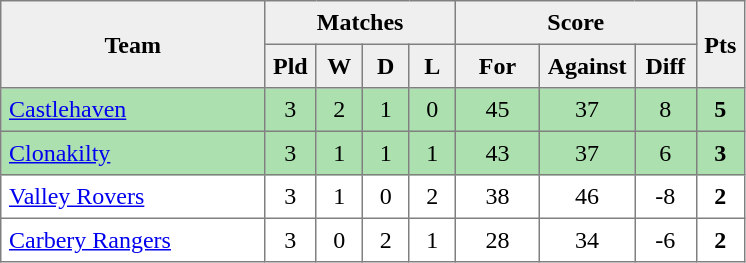<table style=border-collapse:collapse border=1 cellspacing=0 cellpadding=5>
<tr align=center bgcolor=#efefef>
<th rowspan=2 width=165>Team</th>
<th colspan=4>Matches</th>
<th colspan=3>Score</th>
<th rowspan=2width=20>Pts</th>
</tr>
<tr align=center bgcolor=#efefef>
<th width=20>Pld</th>
<th width=20>W</th>
<th width=20>D</th>
<th width=20>L</th>
<th width=45>For</th>
<th width=45>Against</th>
<th width=30>Diff</th>
</tr>
<tr align=center style="background:#ACE1AF;">
<td style="text-align:left;"><a href='#'>Castlehaven</a></td>
<td>3</td>
<td>2</td>
<td>1</td>
<td>0</td>
<td>45</td>
<td>37</td>
<td>8</td>
<td><strong>5</strong></td>
</tr>
<tr align=center style="background:#ACE1AF;">
<td style="text-align:left;"><a href='#'>Clonakilty</a></td>
<td>3</td>
<td>1</td>
<td>1</td>
<td>1</td>
<td>43</td>
<td>37</td>
<td>6</td>
<td><strong>3</strong></td>
</tr>
<tr align=center>
<td style="text-align:left;"><a href='#'>Valley Rovers</a></td>
<td>3</td>
<td>1</td>
<td>0</td>
<td>2</td>
<td>38</td>
<td>46</td>
<td>-8</td>
<td><strong>2</strong></td>
</tr>
<tr align=center>
<td style="text-align:left;"><a href='#'>Carbery Rangers</a></td>
<td>3</td>
<td>0</td>
<td>2</td>
<td>1</td>
<td>28</td>
<td>34</td>
<td>-6</td>
<td><strong>2</strong></td>
</tr>
</table>
